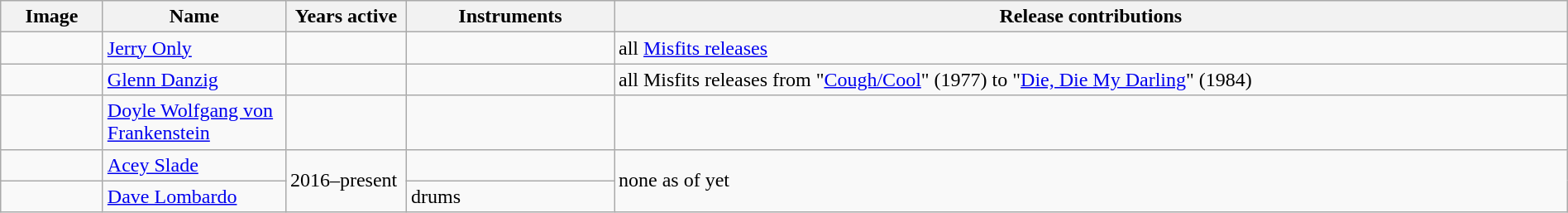<table class="wikitable" border="1" width=100%>
<tr>
<th width="75">Image</th>
<th width="140">Name </th>
<th width="90">Years active</th>
<th width="160">Instruments</th>
<th>Release contributions</th>
</tr>
<tr>
<td></td>
<td><a href='#'>Jerry Only</a> </td>
<td></td>
<td></td>
<td>all <a href='#'>Misfits releases</a></td>
</tr>
<tr>
<td></td>
<td><a href='#'>Glenn Danzig</a> </td>
<td></td>
<td></td>
<td>all Misfits releases from "<a href='#'>Cough/Cool</a>" (1977) to "<a href='#'>Die, Die My Darling</a>" (1984)</td>
</tr>
<tr>
<td></td>
<td><a href='#'>Doyle Wolfgang von Frankenstein</a> </td>
<td></td>
<td></td>
<td></td>
</tr>
<tr>
<td></td>
<td><a href='#'>Acey Slade</a> </td>
<td rowspan="2">2016–present</td>
<td></td>
<td rowspan="2">none as of yet</td>
</tr>
<tr>
<td></td>
<td><a href='#'>Dave Lombardo</a></td>
<td>drums</td>
</tr>
</table>
